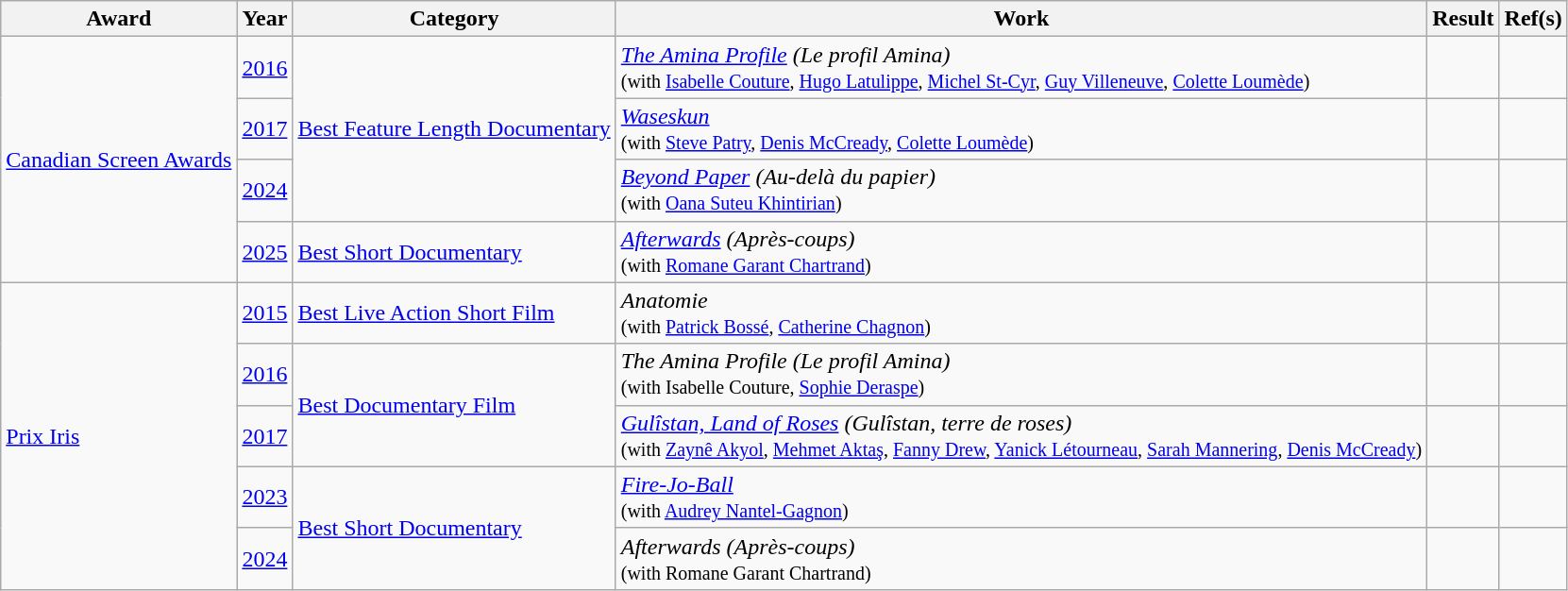<table class="wikitable plainrowheaders sortable">
<tr>
<th>Award</th>
<th>Year</th>
<th>Category</th>
<th>Work</th>
<th>Result</th>
<th>Ref(s)</th>
</tr>
<tr>
<td rowspan=4><a href='#'>Canadian Screen Awards</a></td>
<td><a href='#'>2016</a></td>
<td rowspan=3><a href='#'>Best Feature Length Documentary</a></td>
<td><em><a href='#'>The Amina Profile</a> (Le profil Amina)</em><br><small>(with <a href='#'>Isabelle Couture</a>, <a href='#'>Hugo Latulippe</a>, <a href='#'>Michel St-Cyr</a>, <a href='#'>Guy Villeneuve</a>, <a href='#'>Colette Loumède</a>)</small></td>
<td></td>
<td></td>
</tr>
<tr>
<td><a href='#'>2017</a></td>
<td><em><a href='#'>Waseskun</a></em><br><small>(with <a href='#'>Steve Patry</a>, <a href='#'>Denis McCready</a>, <a href='#'>Colette Loumède</a>)</small></td>
<td></td>
<td></td>
</tr>
<tr>
<td><a href='#'>2024</a></td>
<td><em><a href='#'>Beyond Paper</a> (Au-delà du papier)</em><br><small>(with <a href='#'>Oana Suteu Khintirian</a>)</small></td>
<td></td>
<td></td>
</tr>
<tr>
<td><a href='#'>2025</a></td>
<td><a href='#'>Best Short Documentary</a></td>
<td><em><a href='#'>Afterwards</a> (Après-coups)</em><br><small>(with <a href='#'>Romane Garant Chartrand</a>)</small></td>
<td></td>
<td></td>
</tr>
<tr>
<td rowspan=5><a href='#'>Prix Iris</a></td>
<td><a href='#'>2015</a></td>
<td><a href='#'>Best Live Action Short Film</a></td>
<td><em>Anatomie</em><br><small>(with <a href='#'>Patrick Bossé</a>, <a href='#'>Catherine Chagnon</a>)</small></td>
<td></td>
<td></td>
</tr>
<tr>
<td><a href='#'>2016</a></td>
<td rowspan=2><a href='#'>Best Documentary Film</a></td>
<td><em>The Amina Profile (Le profil Amina)</em><br><small>(with Isabelle Couture, <a href='#'>Sophie Deraspe</a>)</small></td>
<td></td>
<td></td>
</tr>
<tr>
<td><a href='#'>2017</a></td>
<td><em><a href='#'>Gulîstan, Land of Roses</a> (Gulîstan, terre de roses)</em><br><small>(with <a href='#'>Zaynê Akyol</a>, <a href='#'>Mehmet Aktaş</a>, <a href='#'>Fanny Drew</a>, <a href='#'>Yanick Létourneau</a>, <a href='#'>Sarah Mannering</a>, <a href='#'>Denis McCready</a>)</small></td>
<td></td>
<td></td>
</tr>
<tr>
<td><a href='#'>2023</a></td>
<td rowspan=2><a href='#'>Best Short Documentary</a></td>
<td><em><a href='#'>Fire-Jo-Ball</a></em><br><small>(with <a href='#'>Audrey Nantel-Gagnon</a>)</small></td>
<td></td>
<td></td>
</tr>
<tr>
<td><a href='#'>2024</a></td>
<td><em>Afterwards (Après-coups)</em><br><small>(with Romane Garant Chartrand)</small></td>
<td></td>
<td></td>
</tr>
</table>
